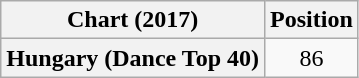<table class="wikitable plainrowheaders" style="text-align:center">
<tr>
<th>Chart (2017)</th>
<th>Position</th>
</tr>
<tr>
<th scope="row">Hungary (Dance Top 40)</th>
<td>86</td>
</tr>
</table>
